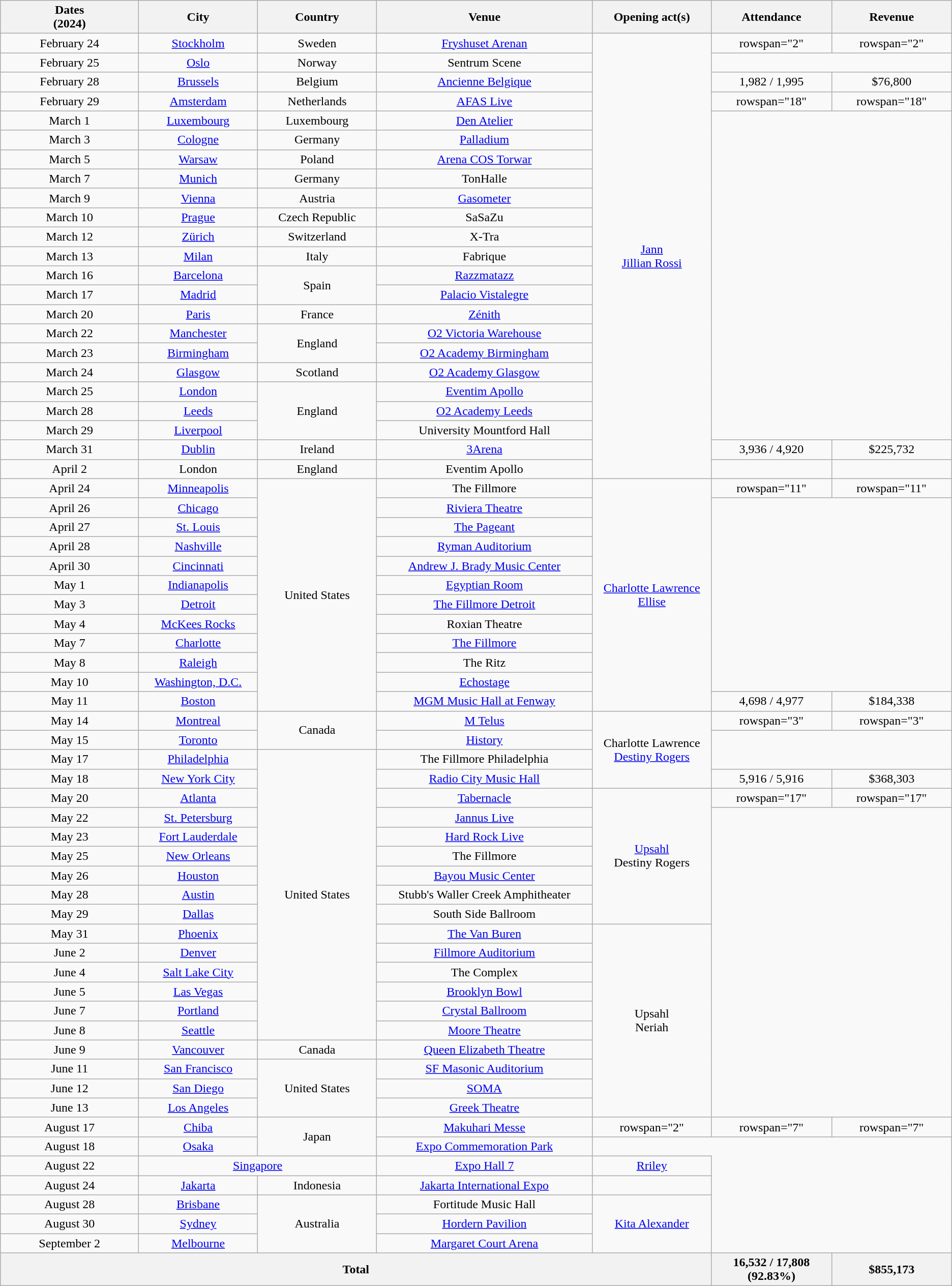<table class="wikitable plainrowheaders" style="text-align:center;">
<tr>
<th scope="col" style="width:12em;">Dates<br>(2024)</th>
<th scope="col" style="width:10em;">City</th>
<th scope="col" style="width:10em;">Country</th>
<th scope="col" style="width:19em;">Venue</th>
<th scope="col" style="width:10em;">Opening act(s)</th>
<th scope="col" style="width:10em;">Attendance</th>
<th scope="col" style="width:10em;">Revenue</th>
</tr>
<tr>
<td>February 24</td>
<td><a href='#'>Stockholm</a></td>
<td>Sweden</td>
<td><a href='#'>Fryshuset Arenan</a></td>
<td rowspan="23"><a href='#'>Jann</a> <br> <a href='#'>Jillian Rossi</a></td>
<td>rowspan="2" </td>
<td>rowspan="2" </td>
</tr>
<tr>
<td>February 25</td>
<td><a href='#'>Oslo</a></td>
<td>Norway</td>
<td>Sentrum Scene</td>
</tr>
<tr>
<td>February 28</td>
<td><a href='#'>Brussels</a></td>
<td>Belgium</td>
<td><a href='#'>Ancienne Belgique</a></td>
<td>1,982 / 1,995</td>
<td>$76,800</td>
</tr>
<tr>
<td>February 29</td>
<td><a href='#'>Amsterdam</a></td>
<td>Netherlands</td>
<td><a href='#'>AFAS Live</a></td>
<td>rowspan="18" </td>
<td>rowspan="18" </td>
</tr>
<tr>
<td>March 1</td>
<td><a href='#'>Luxembourg</a></td>
<td>Luxembourg</td>
<td><a href='#'>Den Atelier</a></td>
</tr>
<tr>
<td>March 3</td>
<td><a href='#'>Cologne</a></td>
<td>Germany</td>
<td><a href='#'> Palladium</a></td>
</tr>
<tr>
<td>March 5</td>
<td><a href='#'>Warsaw</a></td>
<td>Poland</td>
<td><a href='#'>Arena COS Torwar</a></td>
</tr>
<tr>
<td>March 7</td>
<td><a href='#'>Munich</a></td>
<td>Germany</td>
<td>TonHalle</td>
</tr>
<tr>
<td>March 9</td>
<td><a href='#'>Vienna</a></td>
<td>Austria</td>
<td><a href='#'>Gasometer</a></td>
</tr>
<tr>
<td>March 10</td>
<td><a href='#'>Prague</a></td>
<td>Czech Republic</td>
<td>SaSaZu</td>
</tr>
<tr>
<td>March 12</td>
<td><a href='#'>Zürich</a></td>
<td>Switzerland</td>
<td>X-Tra</td>
</tr>
<tr>
<td>March 13</td>
<td><a href='#'>Milan</a></td>
<td>Italy</td>
<td>Fabrique</td>
</tr>
<tr>
<td>March 16</td>
<td><a href='#'>Barcelona</a></td>
<td rowspan="2">Spain</td>
<td><a href='#'>Razzmatazz</a></td>
</tr>
<tr>
<td>March 17</td>
<td><a href='#'>Madrid</a></td>
<td><a href='#'>Palacio Vistalegre</a></td>
</tr>
<tr>
<td>March 20</td>
<td><a href='#'>Paris</a></td>
<td>France</td>
<td><a href='#'>Zénith</a></td>
</tr>
<tr>
<td>March 22</td>
<td><a href='#'>Manchester</a></td>
<td rowspan="2">England</td>
<td><a href='#'>O2 Victoria Warehouse</a></td>
</tr>
<tr>
<td>March 23</td>
<td><a href='#'>Birmingham</a></td>
<td><a href='#'>O2 Academy Birmingham</a></td>
</tr>
<tr>
<td>March 24</td>
<td><a href='#'>Glasgow</a></td>
<td>Scotland</td>
<td><a href='#'>O2 Academy Glasgow</a></td>
</tr>
<tr>
<td>March 25</td>
<td><a href='#'>London</a></td>
<td rowspan="3">England</td>
<td><a href='#'>Eventim Apollo</a></td>
</tr>
<tr>
<td>March 28</td>
<td><a href='#'>Leeds</a></td>
<td><a href='#'>O2 Academy Leeds</a></td>
</tr>
<tr>
<td>March 29</td>
<td><a href='#'>Liverpool</a></td>
<td>University Mountford Hall</td>
</tr>
<tr>
<td>March 31</td>
<td><a href='#'>Dublin</a></td>
<td>Ireland</td>
<td><a href='#'>3Arena</a></td>
<td>3,936 / 4,920</td>
<td>$225,732</td>
</tr>
<tr>
<td>April 2</td>
<td>London</td>
<td>England</td>
<td>Eventim Apollo</td>
<td></td>
<td></td>
</tr>
<tr>
<td>April 24</td>
<td><a href='#'>Minneapolis</a></td>
<td rowspan="12">United States</td>
<td>The Fillmore</td>
<td rowspan="12"><a href='#'>Charlotte Lawrence</a> <br> <a href='#'>Ellise</a></td>
<td>rowspan="11" </td>
<td>rowspan="11" </td>
</tr>
<tr>
<td>April 26</td>
<td><a href='#'>Chicago</a></td>
<td><a href='#'>Riviera Theatre</a></td>
</tr>
<tr>
<td>April 27</td>
<td><a href='#'>St. Louis</a></td>
<td><a href='#'>The Pageant</a></td>
</tr>
<tr>
<td>April 28</td>
<td><a href='#'>Nashville</a></td>
<td><a href='#'>Ryman Auditorium</a></td>
</tr>
<tr>
<td>April 30</td>
<td><a href='#'>Cincinnati</a></td>
<td><a href='#'>Andrew J. Brady Music Center</a></td>
</tr>
<tr>
<td>May 1</td>
<td><a href='#'>Indianapolis</a></td>
<td><a href='#'>Egyptian Room</a></td>
</tr>
<tr>
<td>May 3</td>
<td><a href='#'>Detroit</a></td>
<td><a href='#'>The Fillmore Detroit</a></td>
</tr>
<tr>
<td>May 4</td>
<td><a href='#'>McKees Rocks</a></td>
<td>Roxian Theatre</td>
</tr>
<tr>
<td>May 7</td>
<td><a href='#'>Charlotte</a></td>
<td><a href='#'>The Fillmore</a></td>
</tr>
<tr>
<td>May 8</td>
<td><a href='#'>Raleigh</a></td>
<td>The Ritz</td>
</tr>
<tr>
<td>May 10</td>
<td><a href='#'>Washington, D.C.</a></td>
<td><a href='#'>Echostage</a></td>
</tr>
<tr>
<td>May 11</td>
<td><a href='#'>Boston</a></td>
<td><a href='#'>MGM Music Hall at Fenway</a></td>
<td>4,698 / 4,977</td>
<td>$184,338</td>
</tr>
<tr>
<td>May 14</td>
<td><a href='#'>Montreal</a></td>
<td rowspan="2">Canada</td>
<td><a href='#'>M Telus</a></td>
<td rowspan="4">Charlotte Lawrence <br> <a href='#'>Destiny Rogers</a></td>
<td>rowspan="3" </td>
<td>rowspan="3" </td>
</tr>
<tr>
<td>May 15</td>
<td><a href='#'>Toronto</a></td>
<td><a href='#'>History</a></td>
</tr>
<tr>
<td>May 17</td>
<td><a href='#'>Philadelphia</a></td>
<td rowspan="15">United States</td>
<td>The Fillmore Philadelphia</td>
</tr>
<tr>
<td>May 18</td>
<td><a href='#'>New York City</a></td>
<td><a href='#'>Radio City Music Hall</a></td>
<td>5,916 / 5,916</td>
<td>$368,303</td>
</tr>
<tr>
<td>May 20</td>
<td><a href='#'>Atlanta</a></td>
<td><a href='#'>Tabernacle</a></td>
<td rowspan="7"><a href='#'>Upsahl</a> <br> Destiny Rogers</td>
<td>rowspan="17" </td>
<td>rowspan="17" </td>
</tr>
<tr>
<td>May 22</td>
<td><a href='#'>St. Petersburg</a></td>
<td><a href='#'>Jannus Live</a></td>
</tr>
<tr>
<td>May 23</td>
<td><a href='#'>Fort Lauderdale</a></td>
<td><a href='#'>Hard Rock Live</a></td>
</tr>
<tr>
<td>May 25</td>
<td><a href='#'>New Orleans</a></td>
<td>The Fillmore</td>
</tr>
<tr>
<td>May 26</td>
<td><a href='#'>Houston</a></td>
<td><a href='#'>Bayou Music Center</a></td>
</tr>
<tr>
<td>May 28</td>
<td><a href='#'>Austin</a></td>
<td>Stubb's Waller Creek Amphitheater</td>
</tr>
<tr>
<td>May 29</td>
<td><a href='#'>Dallas</a></td>
<td>South Side Ballroom</td>
</tr>
<tr>
<td>May 31</td>
<td><a href='#'>Phoenix</a></td>
<td><a href='#'>The Van Buren</a></td>
<td rowspan="10">Upsahl <br> Neriah</td>
</tr>
<tr>
<td>June 2</td>
<td><a href='#'>Denver</a></td>
<td><a href='#'>Fillmore Auditorium</a></td>
</tr>
<tr>
<td>June 4</td>
<td><a href='#'>Salt Lake City</a></td>
<td>The Complex</td>
</tr>
<tr>
<td>June 5</td>
<td><a href='#'>Las Vegas</a></td>
<td><a href='#'>Brooklyn Bowl</a></td>
</tr>
<tr>
<td>June 7</td>
<td><a href='#'>Portland</a></td>
<td><a href='#'>Crystal Ballroom</a></td>
</tr>
<tr>
<td>June 8</td>
<td><a href='#'>Seattle</a></td>
<td><a href='#'>Moore Theatre</a></td>
</tr>
<tr>
<td>June 9</td>
<td><a href='#'>Vancouver</a></td>
<td>Canada</td>
<td><a href='#'>Queen Elizabeth Theatre</a></td>
</tr>
<tr>
<td>June 11</td>
<td><a href='#'>San Francisco</a></td>
<td rowspan="3">United States</td>
<td><a href='#'>SF Masonic Auditorium</a></td>
</tr>
<tr>
<td>June 12</td>
<td><a href='#'>San Diego</a></td>
<td><a href='#'>SOMA</a></td>
</tr>
<tr>
<td>June 13</td>
<td><a href='#'>Los Angeles</a></td>
<td><a href='#'>Greek Theatre</a></td>
</tr>
<tr>
<td>August 17</td>
<td><a href='#'>Chiba</a></td>
<td rowspan="2">Japan</td>
<td><a href='#'>Makuhari Messe</a></td>
<td>rowspan="2" </td>
<td>rowspan="7" </td>
<td>rowspan="7" </td>
</tr>
<tr>
<td>August 18</td>
<td><a href='#'>Osaka</a></td>
<td><a href='#'>Expo Commemoration Park</a></td>
</tr>
<tr>
<td>August 22</td>
<td colspan="2"><a href='#'>Singapore</a></td>
<td><a href='#'>Expo Hall 7</a></td>
<td><a href='#'>Rriley</a></td>
</tr>
<tr>
<td>August 24</td>
<td><a href='#'>Jakarta</a></td>
<td>Indonesia</td>
<td><a href='#'>Jakarta International Expo</a></td>
<td></td>
</tr>
<tr>
<td>August 28</td>
<td><a href='#'>Brisbane</a></td>
<td rowspan="3">Australia</td>
<td>Fortitude Music Hall</td>
<td rowspan="3"><a href='#'>Kita Alexander</a></td>
</tr>
<tr>
<td>August 30</td>
<td><a href='#'>Sydney</a></td>
<td><a href='#'>Hordern Pavilion</a></td>
</tr>
<tr>
<td>September 2</td>
<td><a href='#'>Melbourne</a></td>
<td><a href='#'>Margaret Court Arena</a></td>
</tr>
<tr>
<th colspan="5">Total</th>
<th>16,532 / 17,808 (92.83%)</th>
<th>$855,173</th>
</tr>
</table>
